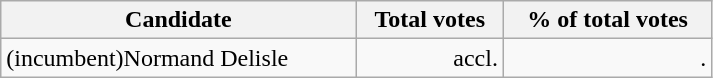<table class="wikitable" width="475">
<tr>
<th align="left">Candidate</th>
<th align="right">Total votes</th>
<th align="right">% of total votes</th>
</tr>
<tr>
<td align="left">(incumbent)Normand Delisle</td>
<td align="right">accl.</td>
<td align="right">.</td>
</tr>
</table>
